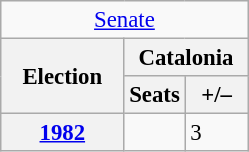<table class="wikitable" style="font-size:95%; text-align:left;">
<tr>
<td colspan="4" align="center"><a href='#'>Senate</a></td>
</tr>
<tr>
<th rowspan="2" width="75">Election</th>
<th colspan="2">Catalonia</th>
</tr>
<tr>
<th>Seats</th>
<th width="35">+/–</th>
</tr>
<tr>
<th><a href='#'>1982</a></th>
<td></td>
<td>3</td>
</tr>
</table>
